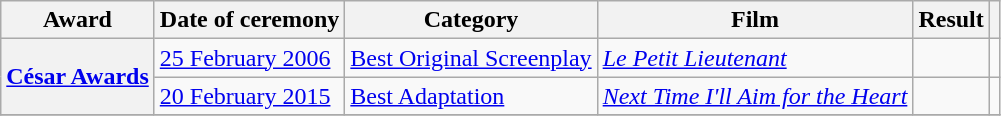<table class="wikitable sortable plainrowheaders">
<tr>
<th scope="col">Award</th>
<th scope="col">Date of ceremony</th>
<th scope="col">Category</th>
<th scope="col">Film</th>
<th scope="col">Result</th>
<th scope="col" class="unsortable"></th>
</tr>
<tr>
<th rowspan="2" scope="row"><a href='#'>César Awards</a></th>
<td><a href='#'>25 February 2006</a></td>
<td><a href='#'>Best Original Screenplay</a></td>
<td><em><a href='#'>Le Petit Lieutenant</a></em></td>
<td></td>
<td align="center"></td>
</tr>
<tr>
<td><a href='#'>20 February 2015</a></td>
<td><a href='#'>Best Adaptation</a></td>
<td><em><a href='#'>Next Time I'll Aim for the Heart</a></em></td>
<td></td>
<td align="center"></td>
</tr>
<tr>
</tr>
</table>
